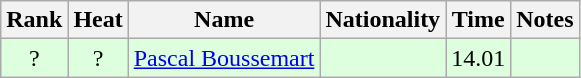<table class="wikitable sortable" style="text-align:center">
<tr>
<th>Rank</th>
<th>Heat</th>
<th>Name</th>
<th>Nationality</th>
<th>Time</th>
<th>Notes</th>
</tr>
<tr bgcolor=ddffdd>
<td>?</td>
<td>?</td>
<td align=left><a href='#'>Pascal Boussemart</a></td>
<td align=left></td>
<td>14.01</td>
<td></td>
</tr>
</table>
